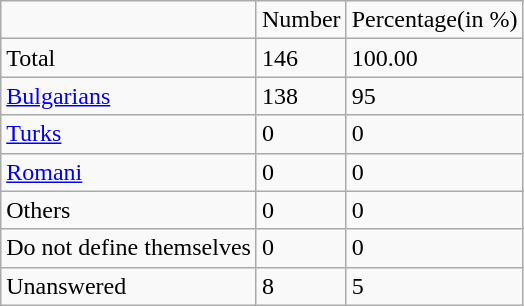<table class="wikitable">
<tr>
<td></td>
<td>Number</td>
<td>Percentage(in %)</td>
</tr>
<tr>
<td>Total</td>
<td>146</td>
<td>100.00</td>
</tr>
<tr>
<td><a href='#'>Bulgarians</a></td>
<td>138</td>
<td>95</td>
</tr>
<tr>
<td><a href='#'>Turks</a></td>
<td>0</td>
<td>0</td>
</tr>
<tr>
<td><a href='#'>Romani</a></td>
<td>0</td>
<td>0</td>
</tr>
<tr>
<td>Others</td>
<td>0</td>
<td>0</td>
</tr>
<tr>
<td>Do not define themselves</td>
<td>0</td>
<td>0</td>
</tr>
<tr>
<td>Unanswered</td>
<td>8</td>
<td>5</td>
</tr>
</table>
